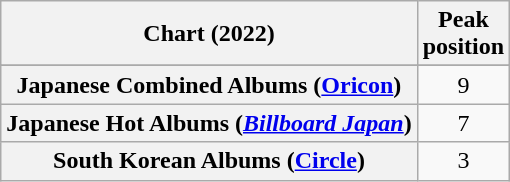<table class="wikitable sortable plainrowheaders" style="text-align:center">
<tr>
<th scope="col">Chart (2022)</th>
<th scope="col">Peak<br>position</th>
</tr>
<tr>
</tr>
<tr>
<th scope="row">Japanese Combined Albums (<a href='#'>Oricon</a>)</th>
<td>9</td>
</tr>
<tr>
<th scope="row">Japanese Hot Albums (<em><a href='#'>Billboard Japan</a></em>)</th>
<td>7</td>
</tr>
<tr>
<th scope="row">South Korean Albums (<a href='#'>Circle</a>)</th>
<td>3</td>
</tr>
</table>
